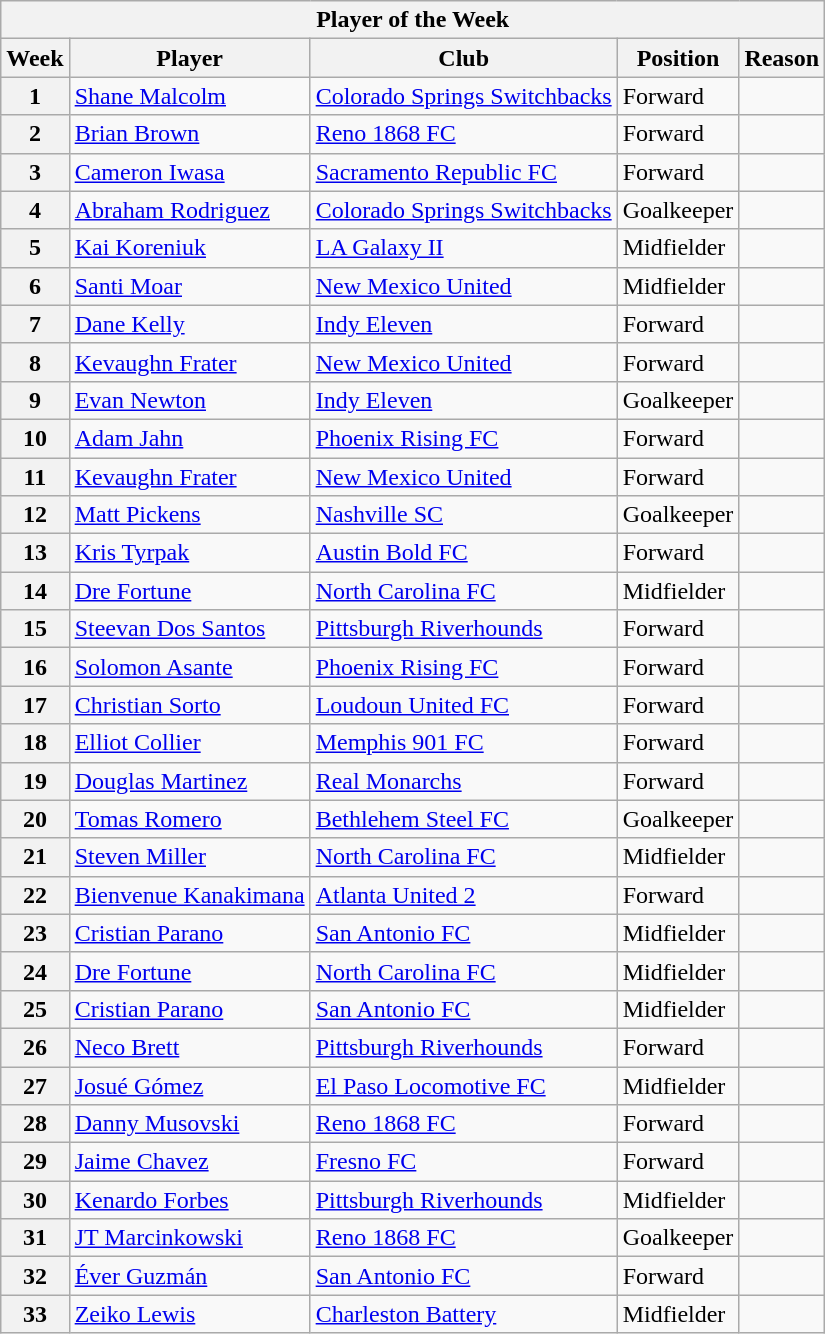<table class="wikitable collapsible collapsed">
<tr>
<th colspan=5>Player of the Week</th>
</tr>
<tr>
<th>Week</th>
<th>Player</th>
<th>Club</th>
<th>Position</th>
<th>Reason</th>
</tr>
<tr>
<th>1</th>
<td> <a href='#'>Shane Malcolm</a></td>
<td><a href='#'>Colorado Springs Switchbacks</a></td>
<td>Forward</td>
<td></td>
</tr>
<tr>
<th>2</th>
<td> <a href='#'>Brian Brown</a></td>
<td><a href='#'>Reno 1868 FC</a></td>
<td>Forward</td>
<td></td>
</tr>
<tr>
<th>3</th>
<td> <a href='#'>Cameron Iwasa</a></td>
<td><a href='#'>Sacramento Republic FC</a></td>
<td>Forward</td>
<td></td>
</tr>
<tr>
<th>4</th>
<td> <a href='#'>Abraham Rodriguez</a></td>
<td><a href='#'>Colorado Springs Switchbacks</a></td>
<td>Goalkeeper</td>
<td></td>
</tr>
<tr>
<th>5</th>
<td> <a href='#'>Kai Koreniuk</a></td>
<td><a href='#'>LA Galaxy II</a></td>
<td>Midfielder</td>
<td></td>
</tr>
<tr>
<th>6</th>
<td> <a href='#'>Santi Moar</a></td>
<td><a href='#'>New Mexico United</a></td>
<td>Midfielder</td>
<td></td>
</tr>
<tr>
<th>7</th>
<td> <a href='#'>Dane Kelly</a></td>
<td><a href='#'>Indy Eleven</a></td>
<td>Forward</td>
<td></td>
</tr>
<tr>
<th>8</th>
<td> <a href='#'>Kevaughn Frater</a></td>
<td><a href='#'>New Mexico United</a></td>
<td>Forward</td>
<td></td>
</tr>
<tr>
<th>9</th>
<td> <a href='#'>Evan Newton</a></td>
<td><a href='#'>Indy Eleven</a></td>
<td>Goalkeeper</td>
<td></td>
</tr>
<tr>
<th>10</th>
<td> <a href='#'>Adam Jahn</a></td>
<td><a href='#'>Phoenix Rising FC</a></td>
<td>Forward</td>
<td></td>
</tr>
<tr>
<th>11</th>
<td> <a href='#'>Kevaughn Frater</a></td>
<td><a href='#'>New Mexico United</a></td>
<td>Forward</td>
<td></td>
</tr>
<tr>
<th>12</th>
<td> <a href='#'>Matt Pickens</a></td>
<td><a href='#'>Nashville SC</a></td>
<td>Goalkeeper</td>
<td></td>
</tr>
<tr>
<th>13</th>
<td> <a href='#'>Kris Tyrpak</a></td>
<td><a href='#'>Austin Bold FC</a></td>
<td>Forward</td>
<td></td>
</tr>
<tr>
<th>14</th>
<td> <a href='#'>Dre Fortune</a></td>
<td><a href='#'>North Carolina FC</a></td>
<td>Midfielder</td>
<td></td>
</tr>
<tr>
<th>15</th>
<td> <a href='#'>Steevan Dos Santos</a></td>
<td><a href='#'>Pittsburgh Riverhounds</a></td>
<td>Forward</td>
<td></td>
</tr>
<tr>
<th>16</th>
<td> <a href='#'>Solomon Asante</a></td>
<td><a href='#'>Phoenix Rising FC</a></td>
<td>Forward</td>
<td></td>
</tr>
<tr>
<th>17</th>
<td> <a href='#'>Christian Sorto</a></td>
<td><a href='#'>Loudoun United FC</a></td>
<td>Forward</td>
<td></td>
</tr>
<tr>
<th>18</th>
<td> <a href='#'>Elliot Collier</a></td>
<td><a href='#'>Memphis 901 FC</a></td>
<td>Forward</td>
<td></td>
</tr>
<tr>
<th>19</th>
<td> <a href='#'>Douglas Martinez</a></td>
<td><a href='#'>Real Monarchs</a></td>
<td>Forward</td>
<td></td>
</tr>
<tr>
<th>20</th>
<td> <a href='#'>Tomas Romero</a></td>
<td><a href='#'>Bethlehem Steel FC</a></td>
<td>Goalkeeper</td>
<td></td>
</tr>
<tr>
<th>21</th>
<td> <a href='#'>Steven Miller</a></td>
<td><a href='#'>North Carolina FC</a></td>
<td>Midfielder</td>
<td></td>
</tr>
<tr>
<th>22</th>
<td> <a href='#'>Bienvenue Kanakimana</a></td>
<td><a href='#'>Atlanta United 2</a></td>
<td>Forward</td>
<td></td>
</tr>
<tr>
<th>23</th>
<td> <a href='#'>Cristian Parano</a></td>
<td><a href='#'>San Antonio FC</a></td>
<td>Midfielder</td>
<td></td>
</tr>
<tr>
<th>24</th>
<td> <a href='#'>Dre Fortune</a></td>
<td><a href='#'>North Carolina FC</a></td>
<td>Midfielder</td>
<td></td>
</tr>
<tr>
<th>25</th>
<td> <a href='#'>Cristian Parano</a></td>
<td><a href='#'>San Antonio FC</a></td>
<td>Midfielder</td>
<td></td>
</tr>
<tr>
<th>26</th>
<td> <a href='#'>Neco Brett</a></td>
<td><a href='#'>Pittsburgh Riverhounds</a></td>
<td>Forward</td>
<td></td>
</tr>
<tr>
<th>27</th>
<td> <a href='#'>Josué Gómez</a></td>
<td><a href='#'>El Paso Locomotive FC</a></td>
<td>Midfielder</td>
<td></td>
</tr>
<tr>
<th>28</th>
<td> <a href='#'>Danny Musovski</a></td>
<td><a href='#'>Reno 1868 FC</a></td>
<td>Forward</td>
<td></td>
</tr>
<tr>
<th>29</th>
<td> <a href='#'>Jaime Chavez</a></td>
<td><a href='#'>Fresno FC</a></td>
<td>Forward</td>
<td></td>
</tr>
<tr>
<th>30</th>
<td> <a href='#'>Kenardo Forbes</a></td>
<td><a href='#'>Pittsburgh Riverhounds</a></td>
<td>Midfielder</td>
<td></td>
</tr>
<tr>
<th>31</th>
<td> <a href='#'>JT Marcinkowski</a></td>
<td><a href='#'>Reno 1868 FC</a></td>
<td>Goalkeeper</td>
<td></td>
</tr>
<tr>
<th>32</th>
<td> <a href='#'>Éver Guzmán</a></td>
<td><a href='#'>San Antonio FC</a></td>
<td>Forward</td>
<td></td>
</tr>
<tr>
<th>33</th>
<td> <a href='#'>Zeiko Lewis</a></td>
<td><a href='#'>Charleston Battery</a></td>
<td>Midfielder</td>
<td></td>
</tr>
</table>
